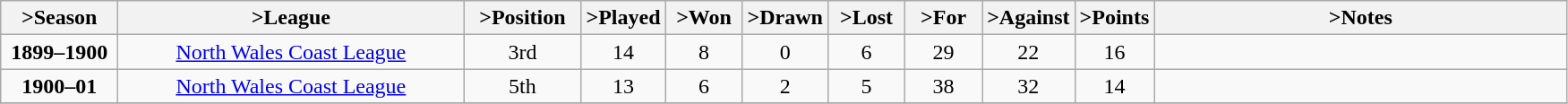<table class="wikitable" style="text-align: center">
<tr>
<th <col width="80px">>Season</th>
<th <col width="250px">>League</th>
<th <col width="80px">>Position</th>
<th <col width="50px">>Played</th>
<th <col width="50px">>Won</th>
<th <col width="50px">>Drawn</th>
<th <col width="50px">>Lost</th>
<th <col width="50px">>For</th>
<th <col width="50px">>Against</th>
<th <col width="50px">>Points</th>
<th <col width="300px">>Notes</th>
</tr>
<tr>
<td><strong>1899–1900</strong></td>
<td><a href='#'>North Wales Coast League</a></td>
<td>3rd</td>
<td>14</td>
<td>8</td>
<td>0</td>
<td>6</td>
<td>29</td>
<td>22</td>
<td>16</td>
<td></td>
</tr>
<tr>
<td><strong>1900–01</strong></td>
<td><a href='#'>North Wales Coast League</a></td>
<td>5th</td>
<td>13</td>
<td>6</td>
<td>2</td>
<td>5</td>
<td>38</td>
<td>32</td>
<td>14</td>
<td></td>
</tr>
<tr>
</tr>
</table>
